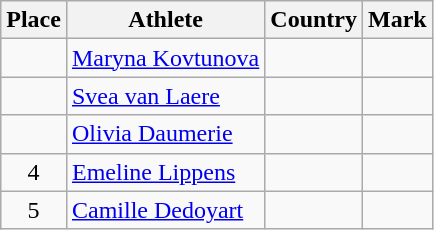<table class="wikitable">
<tr>
<th>Place</th>
<th>Athlete</th>
<th>Country</th>
<th>Mark</th>
</tr>
<tr>
<td align=center></td>
<td><a href='#'>Maryna Kovtunova</a></td>
<td></td>
<td></td>
</tr>
<tr>
<td align=center></td>
<td><a href='#'>Svea van Laere</a></td>
<td></td>
<td></td>
</tr>
<tr>
<td align=center></td>
<td><a href='#'>Olivia Daumerie</a></td>
<td></td>
<td></td>
</tr>
<tr>
<td align=center>4</td>
<td><a href='#'>Emeline Lippens</a></td>
<td></td>
<td></td>
</tr>
<tr>
<td align=center>5</td>
<td><a href='#'>Camille Dedoyart</a></td>
<td></td>
<td></td>
</tr>
</table>
